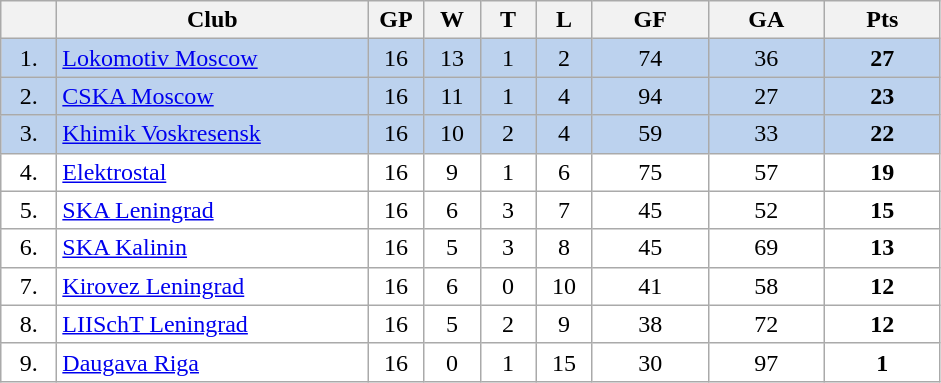<table class="wikitable">
<tr>
<th width="30"></th>
<th width="200">Club</th>
<th width="30">GP</th>
<th width="30">W</th>
<th width="30">T</th>
<th width="30">L</th>
<th width="70">GF</th>
<th width="70">GA</th>
<th width="70">Pts</th>
</tr>
<tr bgcolor="#BCD2EE" align="center">
<td>1.</td>
<td align="left"><a href='#'>Lokomotiv Moscow</a></td>
<td>16</td>
<td>13</td>
<td>1</td>
<td>2</td>
<td>74</td>
<td>36</td>
<td><strong>27</strong></td>
</tr>
<tr bgcolor="#BCD2EE" align="center">
<td>2.</td>
<td align="left"><a href='#'>CSKA Moscow</a></td>
<td>16</td>
<td>11</td>
<td>1</td>
<td>4</td>
<td>94</td>
<td>27</td>
<td><strong>23</strong></td>
</tr>
<tr bgcolor="#BCD2EE" align="center">
<td>3.</td>
<td align="left"><a href='#'>Khimik Voskresensk</a></td>
<td>16</td>
<td>10</td>
<td>2</td>
<td>4</td>
<td>59</td>
<td>33</td>
<td><strong>22</strong></td>
</tr>
<tr bgcolor="#FFFFFF" align="center">
<td>4.</td>
<td align="left"><a href='#'>Elektrostal</a></td>
<td>16</td>
<td>9</td>
<td>1</td>
<td>6</td>
<td>75</td>
<td>57</td>
<td><strong>19</strong></td>
</tr>
<tr bgcolor="#FFFFFF" align="center">
<td>5.</td>
<td align="left"><a href='#'>SKA Leningrad</a></td>
<td>16</td>
<td>6</td>
<td>3</td>
<td>7</td>
<td>45</td>
<td>52</td>
<td><strong>15</strong></td>
</tr>
<tr bgcolor="#FFFFFF" align="center">
<td>6.</td>
<td align="left"><a href='#'>SKA Kalinin</a></td>
<td>16</td>
<td>5</td>
<td>3</td>
<td>8</td>
<td>45</td>
<td>69</td>
<td><strong>13</strong></td>
</tr>
<tr bgcolor="#FFFFFF" align="center">
<td>7.</td>
<td align="left"><a href='#'>Kirovez Leningrad</a></td>
<td>16</td>
<td>6</td>
<td>0</td>
<td>10</td>
<td>41</td>
<td>58</td>
<td><strong>12</strong></td>
</tr>
<tr bgcolor="#FFFFFF" align="center">
<td>8.</td>
<td align="left"><a href='#'>LIISchT Leningrad</a></td>
<td>16</td>
<td>5</td>
<td>2</td>
<td>9</td>
<td>38</td>
<td>72</td>
<td><strong>12</strong></td>
</tr>
<tr bgcolor="#FFFFFF" align="center">
<td>9.</td>
<td align="left"><a href='#'>Daugava Riga</a></td>
<td>16</td>
<td>0</td>
<td>1</td>
<td>15</td>
<td>30</td>
<td>97</td>
<td><strong>1</strong></td>
</tr>
</table>
